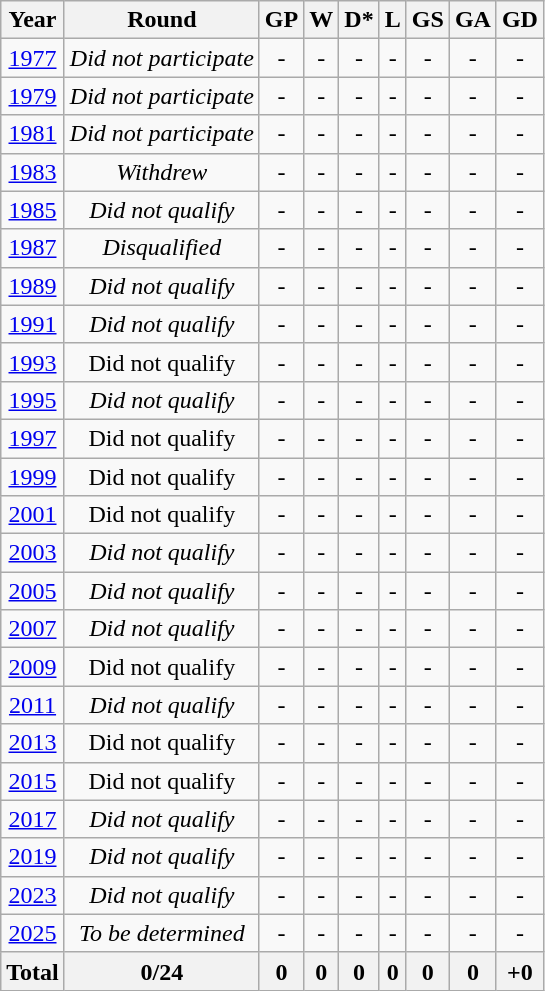<table class="wikitable" style="text-align: center;">
<tr>
<th>Year</th>
<th>Round</th>
<th>GP</th>
<th>W</th>
<th>D*</th>
<th>L</th>
<th>GS</th>
<th>GA</th>
<th>GD</th>
</tr>
<tr>
<td> <a href='#'>1977</a></td>
<td><em>Did not participate</em></td>
<td>-</td>
<td>-</td>
<td>-</td>
<td>-</td>
<td>-</td>
<td>-</td>
<td>-</td>
</tr>
<tr>
<td> <a href='#'>1979</a></td>
<td><em>Did not participate</em></td>
<td>-</td>
<td>-</td>
<td>-</td>
<td>-</td>
<td>-</td>
<td>-</td>
<td>-</td>
</tr>
<tr>
<td> <a href='#'>1981</a></td>
<td><em>Did not participate</em></td>
<td>-</td>
<td>-</td>
<td>-</td>
<td>-</td>
<td>-</td>
<td>-</td>
<td>-</td>
</tr>
<tr>
<td> <a href='#'>1983</a></td>
<td><em>Withdrew</em></td>
<td>-</td>
<td>-</td>
<td>-</td>
<td>-</td>
<td>-</td>
<td>-</td>
<td>-</td>
</tr>
<tr>
<td> <a href='#'>1985</a></td>
<td><em>Did not qualify</em></td>
<td>-</td>
<td>-</td>
<td>-</td>
<td>-</td>
<td>-</td>
<td>-</td>
<td>-</td>
</tr>
<tr>
<td> <a href='#'>1987</a></td>
<td><em>Disqualified</em></td>
<td>-</td>
<td>-</td>
<td>-</td>
<td>-</td>
<td>-</td>
<td>-</td>
<td>-</td>
</tr>
<tr>
<td> <a href='#'>1989</a></td>
<td><em>Did not qualify</em></td>
<td>-</td>
<td>-</td>
<td>-</td>
<td>-</td>
<td>-</td>
<td>-</td>
<td>-</td>
</tr>
<tr>
<td> <a href='#'>1991</a></td>
<td><em>Did not qualify</em></td>
<td>-</td>
<td>-</td>
<td>-</td>
<td>-</td>
<td>-</td>
<td>-</td>
<td>-</td>
</tr>
<tr>
<td> <a href='#'>1993</a></td>
<td>Did not qualify</td>
<td>-</td>
<td>-</td>
<td>-</td>
<td>-</td>
<td>-</td>
<td>-</td>
<td>-</td>
</tr>
<tr>
<td> <a href='#'>1995</a></td>
<td><em>Did not qualify</em></td>
<td>-</td>
<td>-</td>
<td>-</td>
<td>-</td>
<td>-</td>
<td>-</td>
<td>-</td>
</tr>
<tr>
<td> <a href='#'>1997</a></td>
<td>Did not qualify</td>
<td>-</td>
<td>-</td>
<td>-</td>
<td>-</td>
<td>-</td>
<td>-</td>
<td>-</td>
</tr>
<tr>
<td> <a href='#'>1999</a></td>
<td>Did not qualify</td>
<td>-</td>
<td>-</td>
<td>-</td>
<td>-</td>
<td>-</td>
<td>-</td>
<td>-</td>
</tr>
<tr>
<td> <a href='#'>2001</a></td>
<td>Did not qualify</td>
<td>-</td>
<td>-</td>
<td>-</td>
<td>-</td>
<td>-</td>
<td>-</td>
<td>-</td>
</tr>
<tr>
<td> <a href='#'>2003</a></td>
<td><em>Did not qualify</em></td>
<td>-</td>
<td>-</td>
<td>-</td>
<td>-</td>
<td>-</td>
<td>-</td>
<td>-</td>
</tr>
<tr>
<td> <a href='#'>2005</a></td>
<td><em>Did not qualify</em></td>
<td>-</td>
<td>-</td>
<td>-</td>
<td>-</td>
<td>-</td>
<td>-</td>
<td>-</td>
</tr>
<tr>
<td> <a href='#'>2007</a></td>
<td><em>Did not qualify</em></td>
<td>-</td>
<td>-</td>
<td>-</td>
<td>-</td>
<td>-</td>
<td>-</td>
<td>-</td>
</tr>
<tr>
<td> <a href='#'>2009</a></td>
<td>Did not qualify</td>
<td>-</td>
<td>-</td>
<td>-</td>
<td>-</td>
<td>-</td>
<td>-</td>
<td>-</td>
</tr>
<tr>
<td> <a href='#'>2011</a></td>
<td><em>Did not qualify</em></td>
<td>-</td>
<td>-</td>
<td>-</td>
<td>-</td>
<td>-</td>
<td>-</td>
<td>-</td>
</tr>
<tr>
<td> <a href='#'>2013</a></td>
<td>Did not qualify</td>
<td>-</td>
<td>-</td>
<td>-</td>
<td>-</td>
<td>-</td>
<td>-</td>
<td>-</td>
</tr>
<tr>
<td> <a href='#'>2015</a></td>
<td>Did not qualify</td>
<td>-</td>
<td>-</td>
<td>-</td>
<td>-</td>
<td>-</td>
<td>-</td>
<td>-</td>
</tr>
<tr>
<td> <a href='#'>2017</a></td>
<td><em>Did not qualify</em></td>
<td>-</td>
<td>-</td>
<td>-</td>
<td>-</td>
<td>-</td>
<td>-</td>
<td>-</td>
</tr>
<tr>
<td> <a href='#'>2019</a></td>
<td><em>Did not qualify</em></td>
<td>-</td>
<td>-</td>
<td>-</td>
<td>-</td>
<td>-</td>
<td>-</td>
<td>-</td>
</tr>
<tr>
<td> <a href='#'>2023</a></td>
<td><em>Did not qualify</em></td>
<td>-</td>
<td>-</td>
<td>-</td>
<td>-</td>
<td>-</td>
<td>-</td>
<td>-</td>
</tr>
<tr>
<td> <a href='#'>2025</a></td>
<td><em>To be determined</em></td>
<td>-</td>
<td>-</td>
<td>-</td>
<td>-</td>
<td>-</td>
<td>-</td>
<td>-</td>
</tr>
<tr>
<th>Total</th>
<th>0/24</th>
<th>0</th>
<th>0</th>
<th>0</th>
<th>0</th>
<th>0</th>
<th>0</th>
<th>+0</th>
</tr>
</table>
